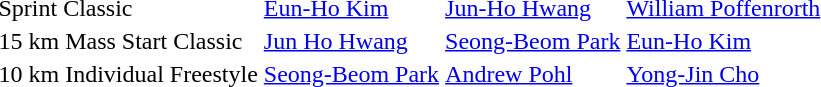<table>
<tr>
<td>Sprint Classic </td>
<td> <a href='#'>Eun-Ho Kim</a></td>
<td> <a href='#'>Jun-Ho Hwang</a></td>
<td> <a href='#'>William Poffenrorth</a></td>
</tr>
<tr>
<td>15 km Mass Start Classic </td>
<td> <a href='#'>Jun Ho Hwang</a></td>
<td> <a href='#'>Seong-Beom Park</a></td>
<td> <a href='#'>Eun-Ho Kim</a></td>
</tr>
<tr>
<td>10 km Individual Freestyle </td>
<td> <a href='#'>Seong-Beom Park</a></td>
<td> <a href='#'>Andrew Pohl</a></td>
<td> <a href='#'>Yong-Jin Cho</a></td>
</tr>
</table>
